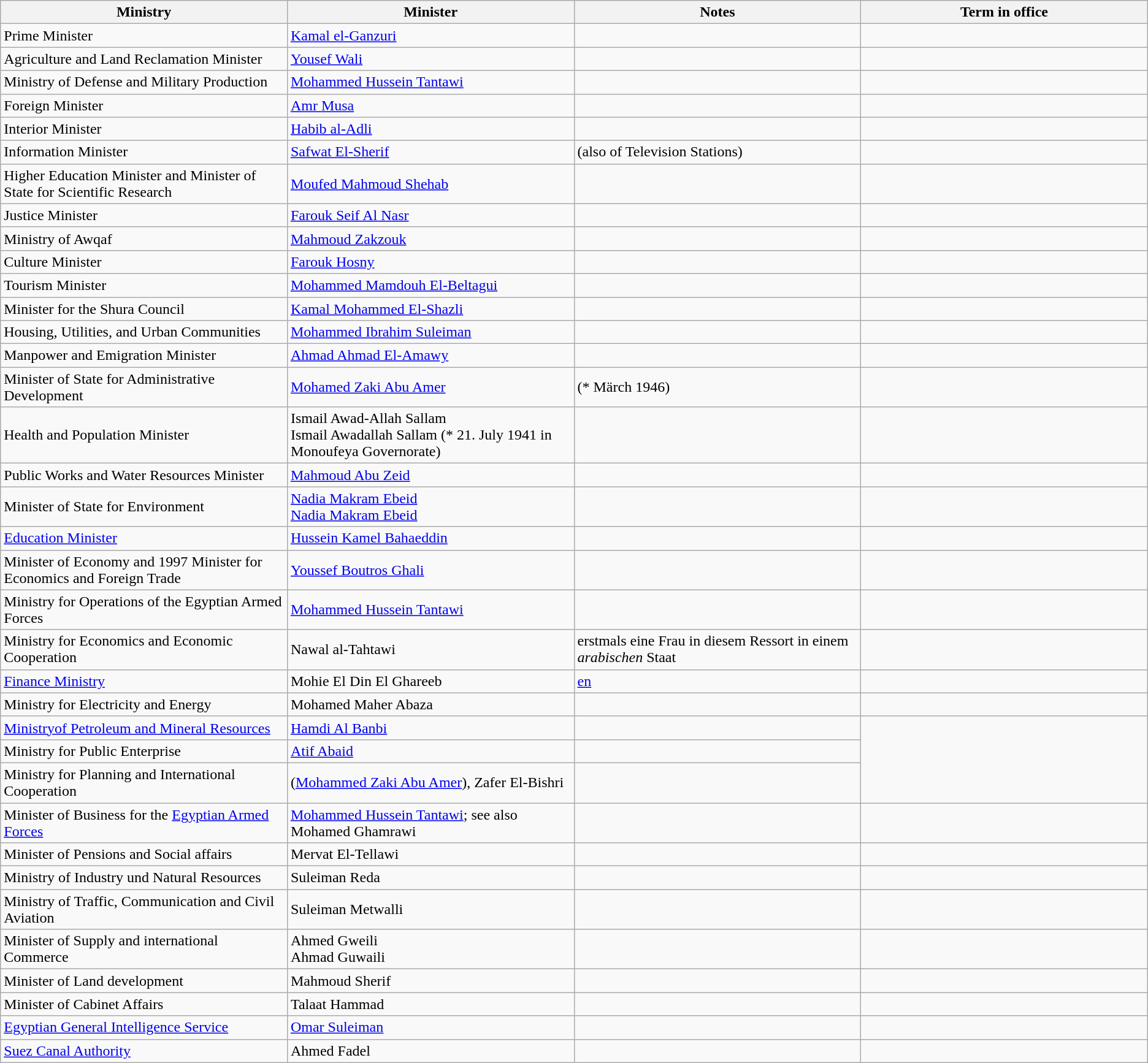<table class="wikitable sortable">
<tr>
<th align=center valign=bottom width="25%">Ministry</th>
<th align=center valign=bottom width="25%">Minister</th>
<th align=center valign=bottom width="25%">Notes</th>
<th align=center valign=bottom width="25%">Term in office</th>
</tr>
<tr>
<td>Prime Minister</td>
<td><a href='#'>Kamal el-Ganzuri</a></td>
<td></td>
<td></td>
</tr>
<tr>
<td>Agriculture and Land Reclamation Minister</td>
<td><a href='#'>Yousef Wali</a></td>
<td></td>
<td></td>
</tr>
<tr>
<td>Ministry of Defense and Military Production</td>
<td><a href='#'>Mohammed Hussein Tantawi</a></td>
<td></td>
<td></td>
</tr>
<tr>
<td>Foreign Minister</td>
<td><a href='#'>Amr Musa</a></td>
<td></td>
<td></td>
</tr>
<tr>
<td>Interior Minister</td>
<td><a href='#'>Habib al-Adli</a></td>
<td></td>
<td></td>
</tr>
<tr>
<td>Information Minister</td>
<td><a href='#'>Safwat El-Sherif</a></td>
<td>(also of Television Stations)</td>
<td></td>
</tr>
<tr>
<td>Higher Education Minister and Minister of State for Scientific Research</td>
<td><a href='#'>Moufed Mahmoud Shehab</a></td>
<td></td>
<td></td>
</tr>
<tr>
<td>Justice Minister</td>
<td><a href='#'>Farouk Seif Al Nasr</a></td>
<td></td>
<td></td>
</tr>
<tr>
<td>Ministry of Awqaf</td>
<td><a href='#'>Mahmoud Zakzouk</a></td>
<td></td>
<td></td>
</tr>
<tr>
<td>Culture Minister</td>
<td><a href='#'>Farouk Hosny</a></td>
<td></td>
<td></td>
</tr>
<tr>
<td>Tourism Minister</td>
<td><a href='#'>Mohammed Mamdouh El-Beltagui</a></td>
<td></td>
<td></td>
</tr>
<tr>
<td>Minister for the Shura Council</td>
<td><a href='#'>Kamal Mohammed El-Shazli</a></td>
<td></td>
<td></td>
</tr>
<tr>
<td>Housing, Utilities, and Urban Communities</td>
<td><a href='#'>Mohammed Ibrahim Suleiman</a></td>
<td></td>
<td></td>
</tr>
<tr>
<td>Manpower and Emigration Minister</td>
<td><a href='#'>Ahmad Ahmad El-Amawy</a></td>
<td></td>
<td></td>
</tr>
<tr>
<td>Minister of State for Administrative Development</td>
<td><a href='#'>Mohamed Zaki Abu Amer</a></td>
<td>(* Märch 1946)</td>
<td></td>
</tr>
<tr>
<td>Health and Population Minister</td>
<td>Ismail Awad-Allah Sallam<br>Ismail Awadallah Sallam (* 21. July 1941 in Monoufeya Governorate)</td>
<td></td>
<td></td>
</tr>
<tr>
<td>Public Works and Water Resources Minister</td>
<td><a href='#'>Mahmoud Abu Zeid</a></td>
<td></td>
<td></td>
</tr>
<tr>
<td>Minister of State for Environment</td>
<td><a href='#'>Nadia Makram Ebeid</a><br><a href='#'>Nadia Makram Ebeid</a></td>
<td></td>
<td></td>
</tr>
<tr>
<td><a href='#'>Education Minister</a></td>
<td><a href='#'>Hussein Kamel Bahaeddin</a></td>
<td></td>
<td></td>
</tr>
<tr>
<td>Minister of Economy and 1997 Minister for Economics and Foreign Trade</td>
<td><a href='#'>Youssef Boutros Ghali</a></td>
<td></td>
<td></td>
</tr>
<tr>
<td>Ministry for Operations of the Egyptian Armed Forces</td>
<td><a href='#'>Mohammed Hussein Tantawi</a></td>
<td></td>
<td></td>
</tr>
<tr>
<td>Ministry for Economics and Economic Cooperation</td>
<td>Nawal al-Tahtawi</td>
<td>erstmals eine Frau in diesem Ressort in einem <em>arabischen</em> Staat</td>
<td></td>
</tr>
<tr>
<td><a href='#'>Finance Ministry</a></td>
<td>Mohie El Din El Ghareeb</td>
<td><a href='#'>en</a></td>
<td></td>
</tr>
<tr>
<td>Ministry for Electricity and Energy</td>
<td>Mohamed Maher Abaza</td>
<td></td>
<td></td>
</tr>
<tr>
<td><a href='#'>Ministryof Petroleum and Mineral Resources</a></td>
<td><a href='#'>Hamdi Al Banbi</a></td>
<td></td>
</tr>
<tr>
<td>Ministry for Public Enterprise</td>
<td><a href='#'>Atif Abaid</a></td>
<td></td>
</tr>
<tr>
<td>Ministry for Planning and International Cooperation</td>
<td>(<a href='#'>Mohammed Zaki Abu Amer</a>), Zafer El-Bishri</td>
<td></td>
</tr>
<tr>
<td>Minister of Business for the <a href='#'>Egyptian Armed Forces</a></td>
<td><a href='#'>Mohammed Hussein Tantawi</a>; see also Mohamed Ghamrawi</td>
<td></td>
<td></td>
</tr>
<tr>
<td>Minister of Pensions and Social affairs</td>
<td>Mervat El-Tellawi</td>
<td></td>
<td></td>
</tr>
<tr>
<td>Ministry of Industry und Natural Resources</td>
<td>Suleiman Reda</td>
<td></td>
</tr>
<tr>
<td>Ministry of Traffic, Communication and Civil Aviation</td>
<td>Suleiman Metwalli</td>
<td></td>
<td></td>
</tr>
<tr>
<td>Minister of Supply and international Commerce</td>
<td>Ahmed Gweili<br>Ahmad Guwaili</td>
<td></td>
<td></td>
</tr>
<tr>
<td>Minister of Land development</td>
<td>Mahmoud Sherif</td>
<td></td>
<td></td>
</tr>
<tr>
<td>Minister of Cabinet Affairs</td>
<td>Talaat Hammad</td>
<td></td>
</tr>
<tr>
<td><a href='#'>Egyptian General Intelligence Service</a></td>
<td><a href='#'>Omar Suleiman</a></td>
<td></td>
<td></td>
</tr>
<tr>
<td><a href='#'>Suez Canal Authority</a></td>
<td>Ahmed Fadel</td>
<td></td>
</tr>
</table>
